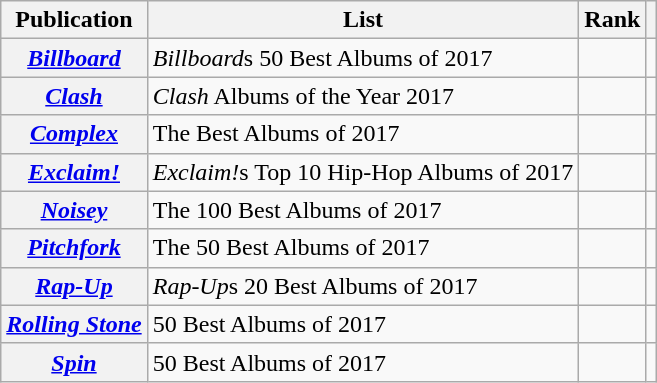<table class="wikitable sortable plainrowheaders" style="border:none; margin:0;">
<tr>
<th scope="col">Publication</th>
<th scope="col" class="unsortable">List</th>
<th scope="col" data-sort-type="number">Rank</th>
<th scope="col" class="unsortable"></th>
</tr>
<tr>
<th scope="row"><em><a href='#'>Billboard</a></em></th>
<td><em>Billboard</em>s 50 Best Albums of 2017</td>
<td></td>
<td></td>
</tr>
<tr>
<th scope="row"><em><a href='#'>Clash</a></em></th>
<td><em>Clash</em> Albums of the Year 2017</td>
<td></td>
<td></td>
</tr>
<tr>
<th scope="row"><em><a href='#'>Complex</a></em></th>
<td>The Best Albums of 2017</td>
<td></td>
<td></td>
</tr>
<tr>
<th scope="row"><em><a href='#'>Exclaim!</a></em></th>
<td><em>Exclaim!</em>s Top 10 Hip-Hop Albums of 2017</td>
<td></td>
<td></td>
</tr>
<tr>
<th scope="row"><em><a href='#'>Noisey</a></em></th>
<td>The 100 Best Albums of 2017</td>
<td></td>
<td></td>
</tr>
<tr>
<th scope="row"><em><a href='#'>Pitchfork</a></em></th>
<td>The 50 Best Albums of 2017</td>
<td></td>
<td></td>
</tr>
<tr>
<th scope="row"><em><a href='#'>Rap-Up</a></em></th>
<td><em>Rap-Up</em>s 20 Best Albums of 2017</td>
<td></td>
<td></td>
</tr>
<tr>
<th scope="row"><em><a href='#'>Rolling Stone</a></em></th>
<td>50 Best Albums of 2017</td>
<td></td>
<td></td>
</tr>
<tr>
<th scope="row"><em><a href='#'>Spin</a></em></th>
<td>50 Best Albums of 2017</td>
<td></td>
<td></td>
</tr>
</table>
